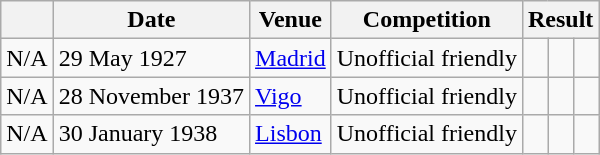<table class="wikitable sortable">
<tr>
<th></th>
<th>Date</th>
<th>Venue</th>
<th>Competition</th>
<th colspan="3">Result</th>
</tr>
<tr>
<td>N/A</td>
<td>29 May 1927</td>
<td> <a href='#'>Madrid</a></td>
<td>Unofficial friendly</td>
<td align="right"></td>
<td align="center"></td>
<td></td>
</tr>
<tr>
<td>N/A</td>
<td>28 November 1937</td>
<td> <a href='#'>Vigo</a></td>
<td>Unofficial friendly</td>
<td align="right"></td>
<td align="center"></td>
<td><strong></strong></td>
</tr>
<tr>
<td>N/A</td>
<td>30 January 1938</td>
<td> <a href='#'>Lisbon</a></td>
<td>Unofficial friendly</td>
<td align="right"><strong></strong></td>
<td align="center"></td>
<td></td>
</tr>
</table>
